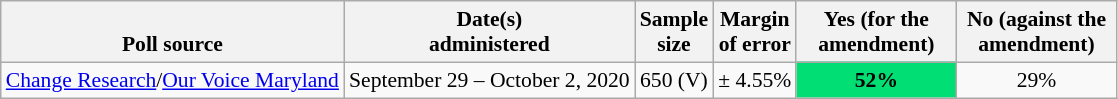<table class="wikitable" style="font-size:90%;text-align:center;">
<tr valign=bottom>
<th>Poll source</th>
<th>Date(s)<br>administered</th>
<th>Sample<br>size</th>
<th>Margin<br>of error</th>
<th style="width:100px;">Yes (for the amendment)</th>
<th style="width:100px;">No (against the amendment)</th>
</tr>
<tr>
<td style="text-align:left;"><a href='#'>Change Research</a>/<a href='#'>Our Voice Maryland</a></td>
<td>September 29 – October 2, 2020</td>
<td>650 (V)</td>
<td>± 4.55%</td>
<td style="background: rgb(1,223,116);"><strong>52%</strong></td>
<td>29%</td>
</tr>
</table>
